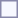<table style="border:1px solid #8888aa; background-color:#f7f8ff; padding:5px; font-size:95%; margin: 0px 12px 12px 0px;">
</table>
